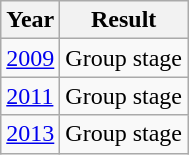<table class="wikitable">
<tr>
<th>Year</th>
<th>Result</th>
</tr>
<tr>
<td> <a href='#'>2009</a></td>
<td>Group stage</td>
</tr>
<tr>
<td> <a href='#'>2011</a></td>
<td>Group stage</td>
</tr>
<tr>
<td> <a href='#'>2013</a></td>
<td>Group stage</td>
</tr>
</table>
